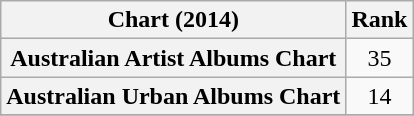<table class="wikitable sortable plainrowheaders" style="text-align:center">
<tr>
<th scope="col">Chart (2014)</th>
<th scope="col">Rank</th>
</tr>
<tr>
<th scope="row">Australian Artist Albums Chart</th>
<td>35</td>
</tr>
<tr>
<th scope="row">Australian Urban Albums Chart</th>
<td>14</td>
</tr>
<tr>
</tr>
</table>
